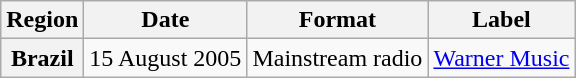<table class="wikitable plainrowheaders">
<tr>
<th scope="col">Region</th>
<th scope="col">Date</th>
<th scope="col">Format</th>
<th scope="col">Label</th>
</tr>
<tr>
<th scope="row">Brazil</th>
<td>15 August 2005</td>
<td>Mainstream radio</td>
<td><a href='#'>Warner Music</a></td>
</tr>
</table>
